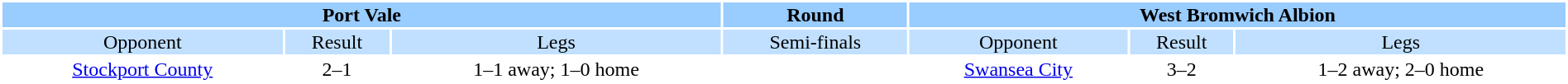<table width="100%" bgcolor=white>
<tr valign=top bgcolor=#99ccff>
<th colspan=3 style="width:1*"><strong>Port Vale</strong></th>
<th><strong>Round</strong></th>
<th colspan=3 style="width:1*"><strong>West Bromwich Albion</strong></th>
</tr>
<tr valign=top align="center" bgcolor=#c1e0ff>
<td>Opponent</td>
<td>Result</td>
<td>Legs</td>
<td bgcolor=#c1e0ff>Semi-finals</td>
<td>Opponent</td>
<td>Result</td>
<td>Legs</td>
</tr>
<tr align="center">
<td><a href='#'>Stockport County</a></td>
<td>2–1</td>
<td>1–1 away; 1–0 home</td>
<td></td>
<td><a href='#'>Swansea City</a></td>
<td>3–2</td>
<td>1–2 away; 2–0 home</td>
</tr>
</table>
